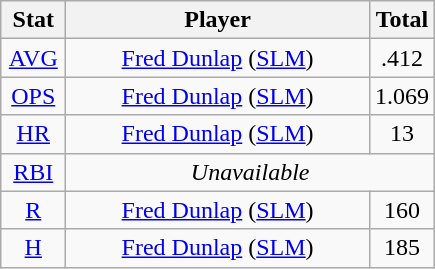<table class="wikitable" style="text-align:center;">
<tr>
<th style="width:15%;">Stat</th>
<th>Player</th>
<th style="width:15%;">Total</th>
</tr>
<tr>
<td><a href='#'>AVG</a></td>
<td><a href='#'>Fred Dunlap</a> (<a href='#'>SLM</a>)</td>
<td>.412</td>
</tr>
<tr>
<td><a href='#'>OPS</a></td>
<td><a href='#'>Fred Dunlap</a> (<a href='#'>SLM</a>)</td>
<td>1.069</td>
</tr>
<tr>
<td><a href='#'>HR</a></td>
<td><a href='#'>Fred Dunlap</a> (<a href='#'>SLM</a>)</td>
<td>13</td>
</tr>
<tr>
<td><a href='#'>RBI</a></td>
<td colspan=2><em>Unavailable</em></td>
</tr>
<tr>
<td><a href='#'>R</a></td>
<td><a href='#'>Fred Dunlap</a> (<a href='#'>SLM</a>)</td>
<td>160</td>
</tr>
<tr>
<td><a href='#'>H</a></td>
<td><a href='#'>Fred Dunlap</a> (<a href='#'>SLM</a>)</td>
<td>185</td>
</tr>
</table>
